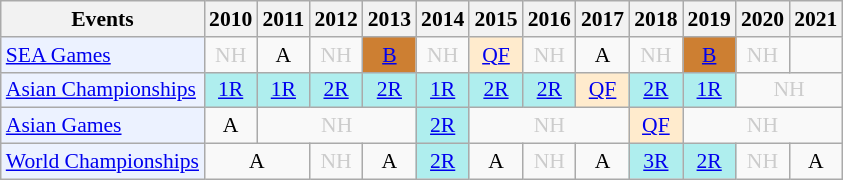<table class="wikitable" style="font-size: 90%; text-align:center">
<tr>
<th>Events</th>
<th>2010</th>
<th>2011</th>
<th>2012</th>
<th>2013</th>
<th>2014</th>
<th>2015</th>
<th>2016</th>
<th>2017</th>
<th>2018</th>
<th>2019</th>
<th>2020</th>
<th>2021</th>
</tr>
<tr>
<td bgcolor="#ECF2FF"; align="left"><a href='#'>SEA Games</a></td>
<td style=color:#ccc>NH</td>
<td>A</td>
<td style=color:#ccc>NH</td>
<td bgcolor=CD7F32><a href='#'>B</a></td>
<td style=color:#ccc>NH</td>
<td bgcolor=ffebcd><a href='#'>QF</a></td>
<td style=color:#ccc>NH</td>
<td>A</td>
<td style=color:#ccc>NH</td>
<td bgcolor=CD7F32><a href='#'>B</a></td>
<td style=color:#ccc>NH</td>
<td></td>
</tr>
<tr>
<td bgcolor="#ECF2FF"; align="left"><a href='#'>Asian Championships</a></td>
<td bgcolor=afeeee><a href='#'>1R</a></td>
<td bgcolor=afeeee><a href='#'>1R</a></td>
<td bgcolor=afeeee><a href='#'>2R</a></td>
<td bgcolor=afeeee><a href='#'>2R</a></td>
<td bgcolor=afeeee><a href='#'>1R</a></td>
<td bgcolor=afeeee><a href='#'>2R</a></td>
<td bgcolor=afeeee><a href='#'>2R</a></td>
<td bgcolor=ffebcd><a href='#'>QF</a></td>
<td bgcolor=afeeee><a href='#'>2R</a></td>
<td bgcolor=afeeee><a href='#'>1R</a></td>
<td colspan="2" style=color:#ccc>NH</td>
</tr>
<tr>
<td bgcolor="#ECF2FF"; align="left"><a href='#'>Asian Games</a></td>
<td>A</td>
<td colspan="3" style=color:#ccc>NH</td>
<td bgcolor=afeeee><a href='#'>2R</a></td>
<td colspan="3" style=color:#ccc>NH</td>
<td bgcolor=ffebcd><a href='#'>QF</a></td>
<td colspan="3" style=color:#ccc>NH</td>
</tr>
<tr>
<td bgcolor="#ECF2FF"; align="left"><a href='#'>World Championships</a></td>
<td colspan="2">A</td>
<td style=color:#ccc>NH</td>
<td>A</td>
<td bgcolor=afeeee><a href='#'>2R</a></td>
<td>A</td>
<td style=color:#ccc>NH</td>
<td>A</td>
<td bgcolor=afeeee><a href='#'>3R</a></td>
<td bgcolor=afeeee><a href='#'>2R</a></td>
<td style=color:#ccc>NH</td>
<td>A</td>
</tr>
</table>
